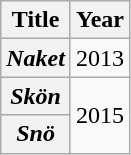<table class="wikitable plainrowheaders" style="text-align:center;">
<tr>
<th scope="col">Title</th>
<th scope="col">Year</th>
</tr>
<tr>
<th scope="row"><em>Naket</em></th>
<td>2013</td>
</tr>
<tr>
<th scope="row"><em>Skön</em></th>
<td rowspan="2">2015</td>
</tr>
<tr>
<th scope="row"><em>Snö</em></th>
</tr>
</table>
